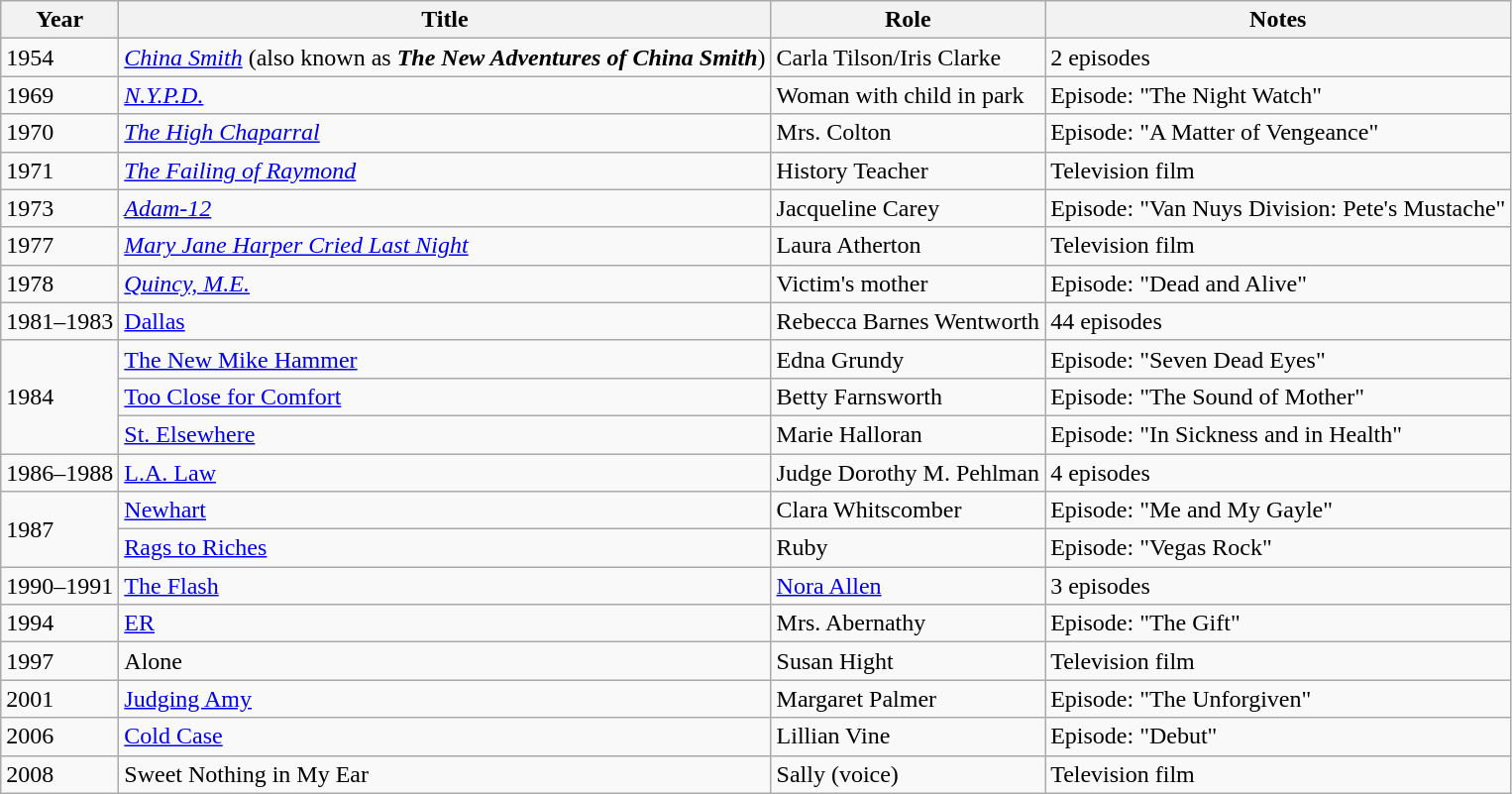<table class="wikitable plainrowheaders sortable">
<tr>
<th scope="col">Year</th>
<th scope="col">Title</th>
<th scope="col">Role</th>
<th scope="col" class="unsortable">Notes</th>
</tr>
<tr>
<td>1954</td>
<td><em><a href='#'>China Smith</a></em> (also known as <strong><em>The New Adventures of China Smith</em></strong>)</td>
<td>Carla Tilson/Iris Clarke</td>
<td>2 episodes</td>
</tr>
<tr>
<td>1969</td>
<td><em><a href='#'>N.Y.P.D.</a></em></td>
<td>Woman with child in park</td>
<td>Episode: "The Night Watch"</td>
</tr>
<tr>
<td>1970</td>
<td><em><a href='#'>The High Chaparral</a></em></td>
<td>Mrs. Colton</td>
<td>Episode: "A Matter of Vengeance"</td>
</tr>
<tr>
<td>1971</td>
<td><em><a href='#'>The Failing of Raymond</a></em></td>
<td>History Teacher</td>
<td>Television film</td>
</tr>
<tr>
<td>1973</td>
<td><em><a href='#'>Adam-12</a></em></td>
<td>Jacqueline Carey</td>
<td>Episode: "Van Nuys Division: Pete's Mustache"</td>
</tr>
<tr>
<td>1977</td>
<td><em><a href='#'>Mary Jane Harper Cried Last Night</a></em></td>
<td>Laura Atherton</td>
<td>Television film</td>
</tr>
<tr>
<td>1978</td>
<td><em><a href='#'>Quincy, M.E.</a></td>
<td>Victim's mother</td>
<td>Episode: "Dead and Alive"</td>
</tr>
<tr>
<td>1981–1983</td>
<td></em><a href='#'>Dallas</a><em></td>
<td>Rebecca Barnes Wentworth</td>
<td>44 episodes</td>
</tr>
<tr>
<td rowspan=3>1984</td>
<td></em><a href='#'>The New Mike Hammer</a><em></td>
<td>Edna Grundy</td>
<td>Episode: "Seven Dead Eyes"</td>
</tr>
<tr>
<td></em><a href='#'>Too Close for Comfort</a><em></td>
<td>Betty Farnsworth</td>
<td>Episode: "The Sound of Mother"</td>
</tr>
<tr>
<td></em><a href='#'>St. Elsewhere</a><em></td>
<td>Marie Halloran</td>
<td>Episode: "In Sickness and in Health"</td>
</tr>
<tr>
<td>1986–1988</td>
<td></em><a href='#'>L.A. Law</a><em></td>
<td>Judge Dorothy M. Pehlman</td>
<td>4 episodes</td>
</tr>
<tr>
<td rowspan=2>1987</td>
<td></em><a href='#'>Newhart</a><em></td>
<td>Clara Whitscomber</td>
<td>Episode: "Me and My Gayle"</td>
</tr>
<tr>
<td></em><a href='#'>Rags to Riches</a><em></td>
<td>Ruby</td>
<td>Episode: "Vegas Rock"</td>
</tr>
<tr>
<td>1990–1991</td>
<td></em><a href='#'>The Flash</a><em></td>
<td><a href='#'>Nora Allen</a></td>
<td>3 episodes</td>
</tr>
<tr>
<td>1994</td>
<td></em><a href='#'>ER</a><em></td>
<td>Mrs. Abernathy</td>
<td>Episode: "The Gift"</td>
</tr>
<tr>
<td>1997</td>
<td></em>Alone<em></td>
<td>Susan Hight</td>
<td>Television film</td>
</tr>
<tr>
<td>2001</td>
<td></em><a href='#'>Judging Amy</a><em></td>
<td>Margaret Palmer</td>
<td>Episode: "The Unforgiven"</td>
</tr>
<tr>
<td>2006</td>
<td></em><a href='#'>Cold Case</a><em></td>
<td>Lillian Vine</td>
<td>Episode: "Debut"</td>
</tr>
<tr>
<td>2008</td>
<td></em>Sweet Nothing in My Ear<em></td>
<td>Sally (voice)</td>
<td>Television film</td>
</tr>
</table>
